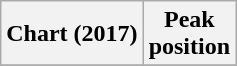<table class="wikitable plainrowheaders">
<tr>
<th scope="col">Chart (2017)</th>
<th scope="col">Peak<br>position</th>
</tr>
<tr>
</tr>
</table>
